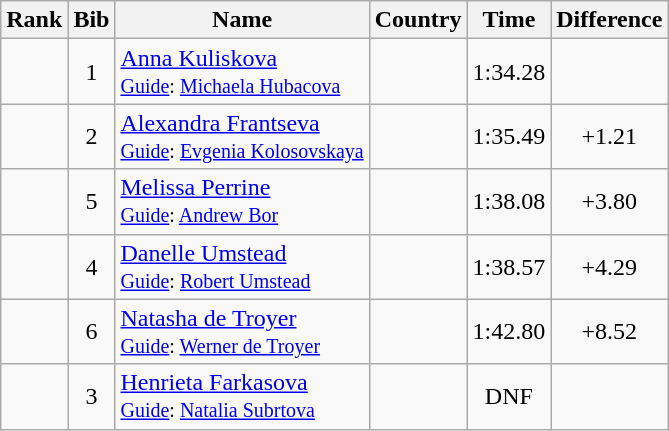<table class="wikitable sortable" style="text-align:center">
<tr>
<th>Rank</th>
<th>Bib</th>
<th>Name</th>
<th>Country</th>
<th>Time</th>
<th>Difference</th>
</tr>
<tr>
<td></td>
<td>1</td>
<td align=left><a href='#'>Anna Kuliskova</a><br><small><a href='#'>Guide</a>: <a href='#'>Michaela Hubacova</a></small></td>
<td align=left></td>
<td>1:34.28</td>
<td></td>
</tr>
<tr>
<td></td>
<td>2</td>
<td align=left><a href='#'>Alexandra Frantseva</a><br><small><a href='#'>Guide</a>: <a href='#'>Evgenia Kolosovskaya</a></small></td>
<td align=left></td>
<td>1:35.49</td>
<td>+1.21</td>
</tr>
<tr>
<td></td>
<td>5</td>
<td align=left><a href='#'>Melissa Perrine</a><br><small><a href='#'>Guide</a>: <a href='#'>Andrew Bor</a></small></td>
<td align=left></td>
<td>1:38.08</td>
<td>+3.80</td>
</tr>
<tr>
<td></td>
<td>4</td>
<td align=left><a href='#'>Danelle Umstead</a><br><small><a href='#'>Guide</a>: <a href='#'>Robert Umstead</a></small></td>
<td align=left></td>
<td>1:38.57</td>
<td>+4.29</td>
</tr>
<tr>
<td></td>
<td>6</td>
<td align=left><a href='#'>Natasha de Troyer</a><br><small><a href='#'>Guide</a>: <a href='#'>Werner de Troyer</a></small></td>
<td align=left></td>
<td>1:42.80</td>
<td>+8.52</td>
</tr>
<tr>
<td></td>
<td>3</td>
<td align=left><a href='#'>Henrieta Farkasova</a><br><small><a href='#'>Guide</a>: <a href='#'>Natalia Subrtova</a></small></td>
<td align=left></td>
<td>DNF</td>
<td></td>
</tr>
</table>
